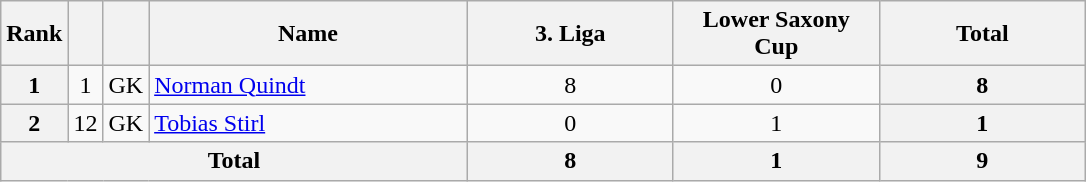<table class="wikitable" style="text-align:center;">
<tr>
<th>Rank</th>
<th></th>
<th></th>
<th width=205>Name</th>
<th width=130>3. Liga</th>
<th width=130>Lower Saxony Cup</th>
<th width=130>Total</th>
</tr>
<tr>
<th>1</th>
<td>1</td>
<td>GK</td>
<td align="left"> <a href='#'>Norman Quindt</a></td>
<td>8</td>
<td>0</td>
<th>8</th>
</tr>
<tr>
<th>2</th>
<td>12</td>
<td>GK</td>
<td align="left"> <a href='#'>Tobias Stirl</a></td>
<td>0</td>
<td>1</td>
<th>1</th>
</tr>
<tr>
<th colspan=4>Total</th>
<th>8</th>
<th>1</th>
<th>9</th>
</tr>
</table>
